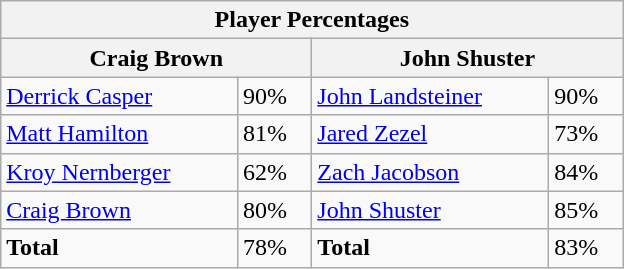<table class="wikitable">
<tr>
<th colspan=4 width=400>Player Percentages</th>
</tr>
<tr>
<th colspan=2 width=200> Craig Brown</th>
<th colspan=2 width=200> John Shuster</th>
</tr>
<tr>
<td><a href='#'>Derrick Casper</a></td>
<td>90%</td>
<td><a href='#'>John Landsteiner</a></td>
<td>90%</td>
</tr>
<tr>
<td><a href='#'>Matt Hamilton</a></td>
<td>81%</td>
<td><a href='#'>Jared Zezel</a></td>
<td>73%</td>
</tr>
<tr>
<td><a href='#'>Kroy Nernberger</a></td>
<td>62%</td>
<td><a href='#'>Zach Jacobson</a></td>
<td>84%</td>
</tr>
<tr>
<td><a href='#'>Craig Brown</a></td>
<td>80%</td>
<td><a href='#'>John Shuster</a></td>
<td>85%</td>
</tr>
<tr>
<td><strong>Total</strong></td>
<td>78%</td>
<td><strong>Total</strong></td>
<td>83%</td>
</tr>
</table>
